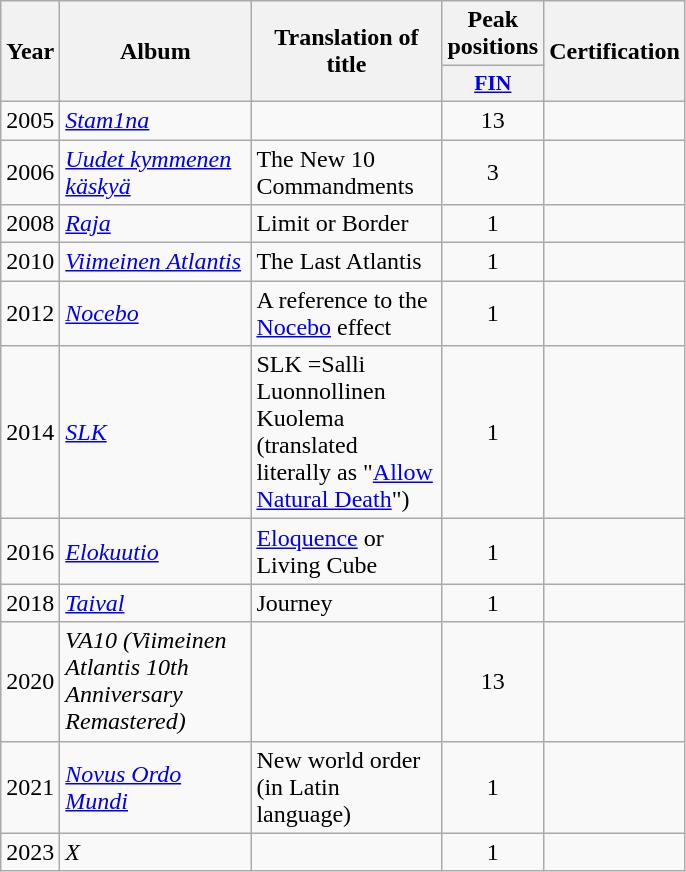<table class="wikitable">
<tr>
<th align="center" rowspan="2" width="10">Year</th>
<th align="center" rowspan="2" width="120">Album</th>
<th align="center" rowspan="2" width="120">Translation of title</th>
<th align="center" colspan="1" width="20">Peak positions</th>
<th align="center" rowspan="2" width="70">Certification</th>
</tr>
<tr>
<th scope="col" style="width:3em;font-size:90%;"><a href='#'>FIN</a><br></th>
</tr>
<tr>
<td style="text-align:center;">2005</td>
<td><em><a href='#'>Stam1na</a></em></td>
<td></td>
<td style="text-align:center;">13</td>
<td style="text-align:center;"></td>
</tr>
<tr>
<td style="text-align:center;">2006</td>
<td><em><a href='#'>Uudet kymmenen käskyä</a></em></td>
<td>The New 10 Commandments</td>
<td style="text-align:center;">3</td>
<td style="text-align:center;"></td>
</tr>
<tr>
<td style="text-align:center;">2008</td>
<td><em><a href='#'>Raja</a></em></td>
<td>Limit or Border</td>
<td style="text-align:center;">1</td>
<td style="text-align:center;"></td>
</tr>
<tr>
<td style="text-align:center;">2010</td>
<td><em><a href='#'>Viimeinen Atlantis</a></em></td>
<td>The Last Atlantis</td>
<td style="text-align:center;">1</td>
<td style="text-align:center;"></td>
</tr>
<tr>
<td style="text-align:center;">2012</td>
<td><em><a href='#'>Nocebo</a></em></td>
<td>A reference to the <a href='#'>Nocebo</a> effect</td>
<td style="text-align:center;">1</td>
<td style="text-align:center;"></td>
</tr>
<tr>
<td style="text-align:center;">2014</td>
<td><em><a href='#'>SLK</a></em></td>
<td>SLK =Salli Luonnollinen Kuolema (translated literally as "<a href='#'>Allow Natural Death</a>")</td>
<td style="text-align:center;">1</td>
<td></td>
</tr>
<tr>
<td style="text-align:center;">2016</td>
<td><em><a href='#'>Elokuutio</a></em></td>
<td><a href='#'>Eloquence</a> or Living Cube</td>
<td style="text-align:center;">1</td>
<td></td>
</tr>
<tr>
<td style="text-align:center;">2018</td>
<td><em><a href='#'>Taival</a></em></td>
<td>Journey</td>
<td style="text-align:center;">1<br></td>
<td></td>
</tr>
<tr>
<td style="text-align:center;">2020</td>
<td><em>VA10 (Viimeinen Atlantis 10th Anniversary Remastered)</em></td>
<td></td>
<td style="text-align:center;">13<br></td>
<td></td>
</tr>
<tr>
<td style="text-align:center;">2021</td>
<td><em><a href='#'>Novus Ordo Mundi</a></em></td>
<td>New world order (in Latin language)</td>
<td style="text-align:center;">1<br></td>
<td></td>
</tr>
<tr>
<td style="text-align:center;">2023</td>
<td><em>X</em></td>
<td></td>
<td style="text-align:center;">1<br></td>
<td></td>
</tr>
</table>
